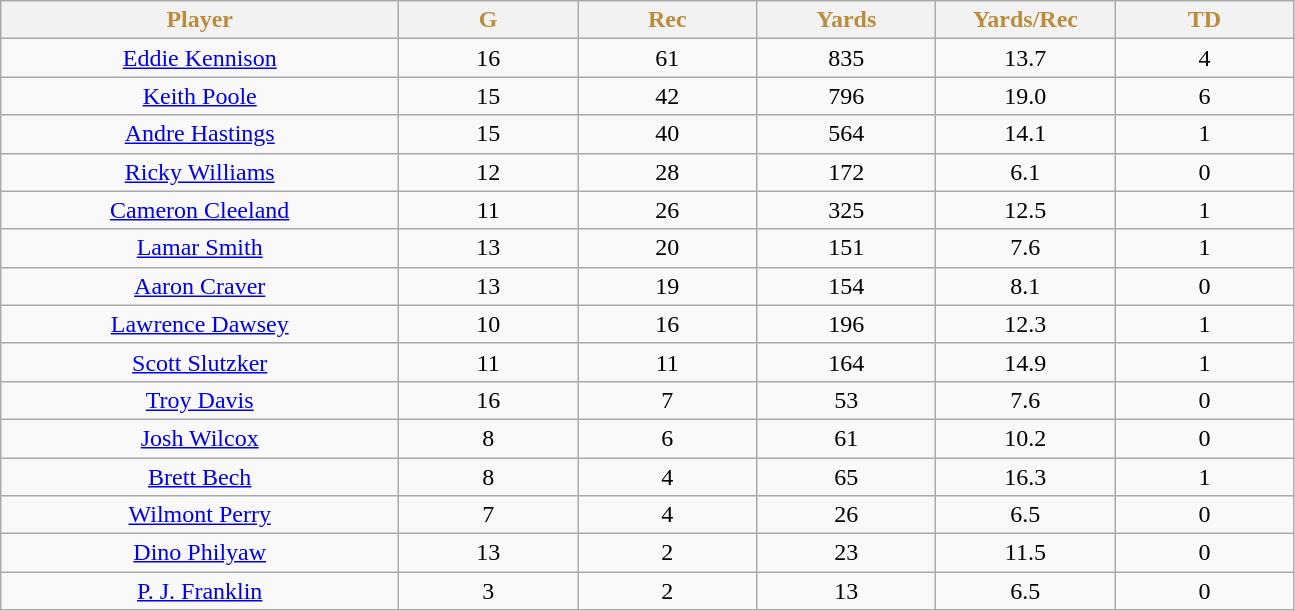<table class="wikitable">
<tr style="background:#FFFFFF; color:#BB8C3C">
<th bgcolor="#DDDDFF" width="20%">Player</th>
<th bgcolor="#DDDDFF" width="9%">G</th>
<th bgcolor="#DDDDFF" width="9%">Rec</th>
<th bgcolor="#DDDDFF" width="9%">Yards</th>
<th bgcolor="#DDDDFF" width="9%">Yards/Rec</th>
<th bgcolor="#DDDDFF" width="9%">TD</th>
</tr>
<tr align="center">
<td><a href='#'>Eddie Kennison</a></td>
<td>16</td>
<td>61</td>
<td>835</td>
<td>13.7</td>
<td>4</td>
</tr>
<tr align="center">
<td><a href='#'>Keith Poole</a></td>
<td>15</td>
<td>42</td>
<td>796</td>
<td>19.0</td>
<td>6</td>
</tr>
<tr align="center">
<td><a href='#'>Andre Hastings</a></td>
<td>15</td>
<td>40</td>
<td>564</td>
<td>14.1</td>
<td>1</td>
</tr>
<tr align="center">
<td><a href='#'>Ricky Williams</a></td>
<td>12</td>
<td>28</td>
<td>172</td>
<td>6.1</td>
<td>0</td>
</tr>
<tr align="center">
<td><a href='#'>Cameron Cleeland</a></td>
<td>11</td>
<td>26</td>
<td>325</td>
<td>12.5</td>
<td>1</td>
</tr>
<tr align="center">
<td><a href='#'>Lamar Smith</a></td>
<td>13</td>
<td>20</td>
<td>151</td>
<td>7.6</td>
<td>1</td>
</tr>
<tr align="center">
<td><a href='#'>Aaron Craver</a></td>
<td>13</td>
<td>19</td>
<td>154</td>
<td>8.1</td>
<td>0</td>
</tr>
<tr align="center">
<td><a href='#'>Lawrence Dawsey</a></td>
<td>10</td>
<td>16</td>
<td>196</td>
<td>12.3</td>
<td>1</td>
</tr>
<tr align="center">
<td><a href='#'>Scott Slutzker</a></td>
<td>11</td>
<td>11</td>
<td>164</td>
<td>14.9</td>
<td>1</td>
</tr>
<tr align="center">
<td><a href='#'>Troy Davis</a></td>
<td>16</td>
<td>7</td>
<td>53</td>
<td>7.6</td>
<td>0</td>
</tr>
<tr align="center">
<td><a href='#'>Josh Wilcox</a></td>
<td>8</td>
<td>6</td>
<td>61</td>
<td>10.2</td>
<td>0</td>
</tr>
<tr align="center">
<td><a href='#'>Brett Bech</a></td>
<td>8</td>
<td>4</td>
<td>65</td>
<td>16.3</td>
<td>1</td>
</tr>
<tr align="center">
<td><a href='#'>Wilmont Perry</a></td>
<td>7</td>
<td>4</td>
<td>26</td>
<td>6.5</td>
<td>0</td>
</tr>
<tr align="center">
<td><a href='#'>Dino Philyaw</a></td>
<td>13</td>
<td>2</td>
<td>23</td>
<td>11.5</td>
<td>0</td>
</tr>
<tr align="center">
<td><a href='#'>P. J. Franklin</a></td>
<td>3</td>
<td>2</td>
<td>13</td>
<td>6.5</td>
<td>0</td>
</tr>
</table>
